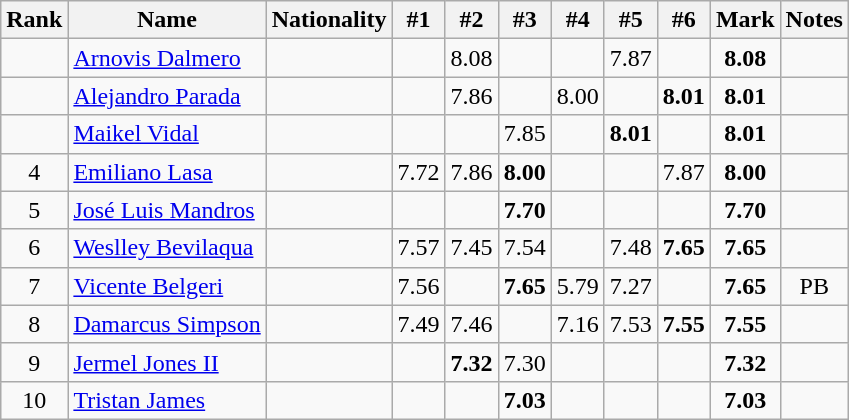<table class="wikitable sortable" style="text-align:center">
<tr>
<th>Rank</th>
<th>Name</th>
<th>Nationality</th>
<th>#1</th>
<th>#2</th>
<th>#3</th>
<th>#4</th>
<th>#5</th>
<th>#6</th>
<th>Mark</th>
<th>Notes</th>
</tr>
<tr>
<td></td>
<td align=left><a href='#'>Arnovis Dalmero</a></td>
<td align=left></td>
<td></td>
<td>8.08</td>
<td></td>
<td></td>
<td>7.87</td>
<td></td>
<td><strong>8.08</strong></td>
<td></td>
</tr>
<tr>
<td></td>
<td align=left><a href='#'>Alejandro Parada</a></td>
<td align=left></td>
<td></td>
<td>7.86</td>
<td></td>
<td>8.00</td>
<td></td>
<td><strong>8.01</strong></td>
<td><strong>8.01</strong></td>
<td></td>
</tr>
<tr>
<td></td>
<td align=left><a href='#'>Maikel Vidal</a></td>
<td align=left></td>
<td></td>
<td></td>
<td>7.85</td>
<td></td>
<td><strong>8.01</strong></td>
<td></td>
<td><strong>8.01</strong></td>
<td></td>
</tr>
<tr>
<td>4</td>
<td align=left><a href='#'>Emiliano Lasa</a></td>
<td align=left></td>
<td>7.72</td>
<td>7.86</td>
<td><strong>8.00</strong></td>
<td></td>
<td></td>
<td>7.87</td>
<td><strong>8.00</strong></td>
<td></td>
</tr>
<tr>
<td>5</td>
<td align=left><a href='#'>José Luis Mandros</a></td>
<td align=left></td>
<td></td>
<td></td>
<td><strong>7.70</strong></td>
<td></td>
<td></td>
<td></td>
<td><strong>7.70</strong></td>
<td></td>
</tr>
<tr>
<td>6</td>
<td align=left><a href='#'>Weslley Bevilaqua</a></td>
<td align=left></td>
<td>7.57</td>
<td>7.45</td>
<td>7.54</td>
<td></td>
<td>7.48</td>
<td><strong>7.65</strong></td>
<td><strong>7.65</strong></td>
<td></td>
</tr>
<tr>
<td>7</td>
<td align=left><a href='#'>Vicente Belgeri</a></td>
<td align=left></td>
<td>7.56</td>
<td></td>
<td><strong>7.65</strong></td>
<td>5.79</td>
<td>7.27</td>
<td></td>
<td><strong>7.65</strong></td>
<td>PB</td>
</tr>
<tr>
<td>8</td>
<td align=left><a href='#'>Damarcus Simpson</a></td>
<td align=left></td>
<td>7.49</td>
<td>7.46</td>
<td></td>
<td>7.16</td>
<td>7.53</td>
<td><strong>7.55</strong></td>
<td><strong>7.55</strong></td>
<td></td>
</tr>
<tr>
<td>9</td>
<td align=left><a href='#'>Jermel Jones II</a></td>
<td align=left></td>
<td></td>
<td><strong>7.32</strong></td>
<td>7.30</td>
<td></td>
<td></td>
<td></td>
<td><strong>7.32</strong></td>
<td></td>
</tr>
<tr>
<td>10</td>
<td align=left><a href='#'>Tristan James</a></td>
<td align=left></td>
<td></td>
<td></td>
<td><strong>7.03</strong></td>
<td></td>
<td></td>
<td></td>
<td><strong>7.03</strong></td>
<td></td>
</tr>
</table>
